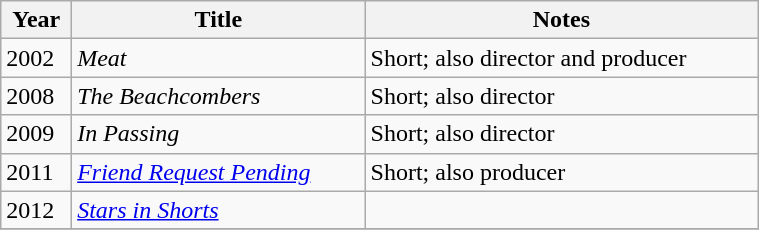<table class="wikitable sortable" width=40%>
<tr>
<th>Year</th>
<th>Title</th>
<th>Notes</th>
</tr>
<tr>
<td>2002</td>
<td><em>Meat</em></td>
<td>Short; also director and producer</td>
</tr>
<tr>
<td>2008</td>
<td><em>The Beachcombers</em></td>
<td>Short; also director</td>
</tr>
<tr>
<td>2009</td>
<td><em>In Passing</em></td>
<td>Short; also director</td>
</tr>
<tr>
<td>2011</td>
<td><em><a href='#'>Friend Request Pending</a></em></td>
<td>Short; also producer</td>
</tr>
<tr>
<td>2012</td>
<td><em><a href='#'>Stars in Shorts</a></em></td>
<td></td>
</tr>
<tr>
</tr>
</table>
